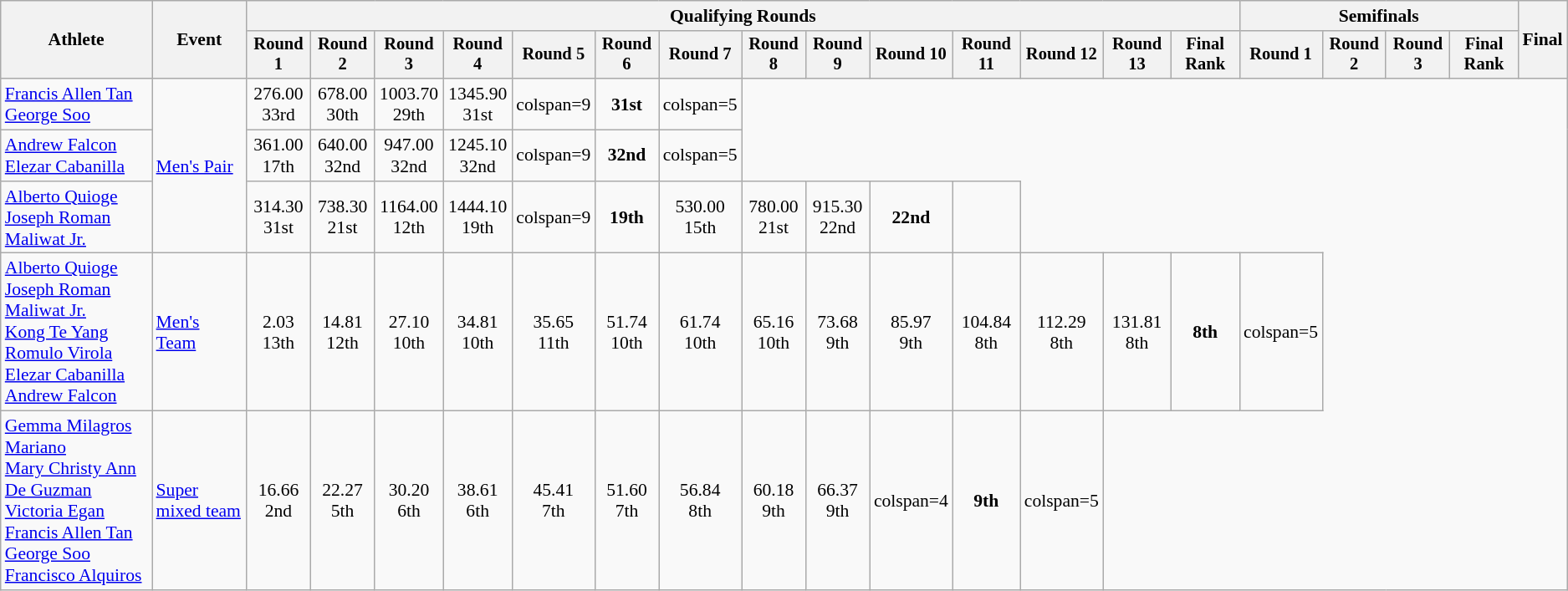<table class=wikitable style="font-size:90%">
<tr>
<th rowspan="2">Athlete</th>
<th rowspan="2">Event</th>
<th colspan=14>Qualifying Rounds</th>
<th colspan=4>Semifinals</th>
<th rowspan=2>Final</th>
</tr>
<tr style="font-size:95%">
<th>Round 1</th>
<th>Round 2</th>
<th>Round 3</th>
<th>Round 4</th>
<th>Round 5</th>
<th>Round 6</th>
<th>Round 7</th>
<th>Round 8</th>
<th>Round 9</th>
<th>Round 10</th>
<th>Round 11</th>
<th>Round 12</th>
<th>Round 13</th>
<th>Final Rank</th>
<th>Round 1</th>
<th>Round 2</th>
<th>Round 3</th>
<th>Final Rank</th>
</tr>
<tr align=center>
<td align=left><a href='#'>Francis Allen Tan</a><br><a href='#'>George Soo</a></td>
<td rowspan=3 align=left><a href='#'>Men's Pair</a></td>
<td>276.00 <br> 33rd</td>
<td>678.00 <br> 30th</td>
<td>1003.70 <br> 29th</td>
<td>1345.90 <br> 31st</td>
<td>colspan=9 </td>
<td><strong>31st</strong></td>
<td>colspan=5 </td>
</tr>
<tr align=center>
<td align=left><a href='#'>Andrew Falcon</a><br><a href='#'>Elezar Cabanilla</a></td>
<td>361.00 <br> 17th</td>
<td>640.00 <br> 32nd</td>
<td>947.00 <br> 32nd</td>
<td>1245.10 <br> 32nd</td>
<td>colspan=9 </td>
<td><strong>32nd</strong></td>
<td>colspan=5 </td>
</tr>
<tr align=center>
<td align=left><a href='#'>Alberto Quioge</a><br><a href='#'>Joseph Roman Maliwat Jr.</a></td>
<td>314.30 <br> 31st</td>
<td>738.30 <br> 21st</td>
<td>1164.00 <br> 12th</td>
<td>1444.10 <br> 19th</td>
<td>colspan=9 </td>
<td><strong>19th</strong></td>
<td>530.00 <br> 15th</td>
<td>780.00 <br> 21st</td>
<td>915.30 <br> 22nd</td>
<td><strong>22nd</strong></td>
<td></td>
</tr>
<tr align=center>
<td align=left><a href='#'>Alberto Quioge</a><br><a href='#'>Joseph Roman Maliwat Jr.</a><br><a href='#'>Kong Te Yang</a><br><a href='#'>Romulo Virola</a><br><a href='#'>Elezar Cabanilla</a><br><a href='#'>Andrew Falcon</a></td>
<td align=left><a href='#'>Men's Team</a></td>
<td>2.03 <br> 13th</td>
<td>14.81 <br> 12th</td>
<td>27.10 <br> 10th</td>
<td>34.81 <br> 10th</td>
<td>35.65 <br> 11th</td>
<td>51.74 <br> 10th</td>
<td>61.74 <br> 10th</td>
<td>65.16 <br> 10th</td>
<td>73.68 <br> 9th</td>
<td>85.97 <br> 9th</td>
<td>104.84 <br> 8th</td>
<td>112.29 <br> 8th</td>
<td>131.81 <br> 8th</td>
<td><strong>8th</strong></td>
<td>colspan=5 </td>
</tr>
<tr align=center>
<td align=left><a href='#'>Gemma Milagros Mariano</a><br><a href='#'>Mary Christy Ann De Guzman</a><br><a href='#'>Victoria Egan</a><br><a href='#'>Francis Allen Tan</a><br><a href='#'>George Soo</a><br><a href='#'>Francisco Alquiros</a></td>
<td align=left><a href='#'>Super mixed team</a></td>
<td>16.66 <br> 2nd</td>
<td>22.27 <br> 5th</td>
<td>30.20 <br> 6th</td>
<td>38.61 <br> 6th</td>
<td>45.41 <br> 7th</td>
<td>51.60 <br> 7th</td>
<td>56.84 <br> 8th</td>
<td>60.18 <br> 9th</td>
<td>66.37 <br> 9th</td>
<td>colspan=4 </td>
<td><strong>9th</strong></td>
<td>colspan=5 </td>
</tr>
</table>
